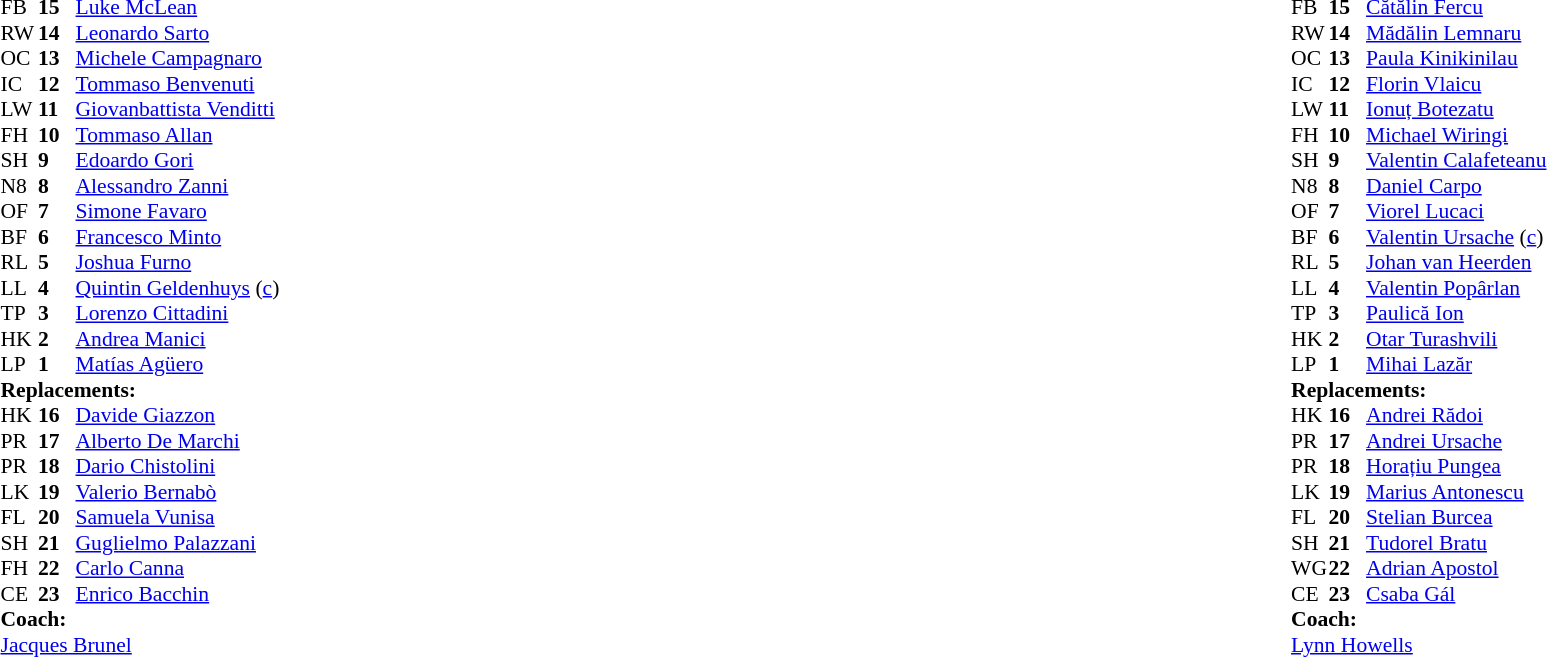<table style="width:100%">
<tr>
<td style="vertical-align:top; width:50%"><br><table style="font-size: 90%" cellspacing="0" cellpadding="0">
<tr>
<th width="25"></th>
<th width="25"></th>
</tr>
<tr>
<td>FB</td>
<td><strong>15</strong></td>
<td><a href='#'>Luke McLean</a></td>
<td></td>
<td></td>
</tr>
<tr>
<td>RW</td>
<td><strong>14</strong></td>
<td><a href='#'>Leonardo Sarto</a></td>
</tr>
<tr>
<td>OC</td>
<td><strong>13</strong></td>
<td><a href='#'>Michele Campagnaro</a></td>
<td></td>
<td></td>
</tr>
<tr>
<td>IC</td>
<td><strong>12</strong></td>
<td><a href='#'>Tommaso Benvenuti</a></td>
</tr>
<tr>
<td>LW</td>
<td><strong>11</strong></td>
<td><a href='#'>Giovanbattista Venditti</a></td>
</tr>
<tr>
<td>FH</td>
<td><strong>10</strong></td>
<td><a href='#'>Tommaso Allan</a></td>
</tr>
<tr>
<td>SH</td>
<td><strong>9</strong></td>
<td><a href='#'>Edoardo Gori</a></td>
<td></td>
<td></td>
</tr>
<tr>
<td>N8</td>
<td><strong>8</strong></td>
<td><a href='#'>Alessandro Zanni</a></td>
</tr>
<tr>
<td>OF</td>
<td><strong>7</strong></td>
<td><a href='#'>Simone Favaro</a></td>
<td></td>
<td></td>
</tr>
<tr>
<td>BF</td>
<td><strong>6</strong></td>
<td><a href='#'>Francesco Minto</a></td>
</tr>
<tr>
<td>RL</td>
<td><strong>5</strong></td>
<td><a href='#'>Joshua Furno</a></td>
<td></td>
<td></td>
</tr>
<tr>
<td>LL</td>
<td><strong>4</strong></td>
<td><a href='#'>Quintin Geldenhuys</a> (<a href='#'>c</a>)</td>
</tr>
<tr>
<td>TP</td>
<td><strong>3</strong></td>
<td><a href='#'>Lorenzo Cittadini</a></td>
<td></td>
<td></td>
</tr>
<tr>
<td>HK</td>
<td><strong>2</strong></td>
<td><a href='#'>Andrea Manici</a></td>
<td></td>
<td></td>
</tr>
<tr>
<td>LP</td>
<td><strong>1</strong></td>
<td><a href='#'>Matías Agüero</a></td>
<td></td>
<td></td>
</tr>
<tr>
<td colspan=3><strong>Replacements:</strong></td>
</tr>
<tr>
<td>HK</td>
<td><strong>16</strong></td>
<td><a href='#'>Davide Giazzon</a></td>
<td></td>
<td></td>
</tr>
<tr>
<td>PR</td>
<td><strong>17</strong></td>
<td><a href='#'>Alberto De Marchi</a></td>
<td></td>
<td></td>
</tr>
<tr>
<td>PR</td>
<td><strong>18</strong></td>
<td><a href='#'>Dario Chistolini</a></td>
<td></td>
<td></td>
</tr>
<tr>
<td>LK</td>
<td><strong>19</strong></td>
<td><a href='#'>Valerio Bernabò</a></td>
<td></td>
<td></td>
</tr>
<tr>
<td>FL</td>
<td><strong>20</strong></td>
<td><a href='#'>Samuela Vunisa</a></td>
<td></td>
<td></td>
</tr>
<tr>
<td>SH</td>
<td><strong>21</strong></td>
<td><a href='#'>Guglielmo Palazzani</a></td>
<td></td>
<td></td>
</tr>
<tr>
<td>FH</td>
<td><strong>22</strong></td>
<td><a href='#'>Carlo Canna</a></td>
<td></td>
<td></td>
</tr>
<tr>
<td>CE</td>
<td><strong>23</strong></td>
<td><a href='#'>Enrico Bacchin</a></td>
<td></td>
<td></td>
</tr>
<tr>
<td colspan=3><strong>Coach:</strong></td>
</tr>
<tr>
<td colspan="4"> <a href='#'>Jacques Brunel</a></td>
</tr>
</table>
</td>
<td style="vertical-align:top"></td>
<td style="vertical-align:top; width:50%"><br><table style="font-size: 90%" cellspacing="0" cellpadding="0" align="center">
<tr>
<th width="25"></th>
<th width="25"></th>
</tr>
<tr>
<td>FB</td>
<td><strong>15</strong></td>
<td><a href='#'>Cătălin Fercu</a></td>
</tr>
<tr>
<td>RW</td>
<td><strong>14</strong></td>
<td><a href='#'>Mădălin Lemnaru</a></td>
</tr>
<tr>
<td>OC</td>
<td><strong>13</strong></td>
<td><a href='#'>Paula Kinikinilau</a></td>
</tr>
<tr>
<td>IC</td>
<td><strong>12</strong></td>
<td><a href='#'>Florin Vlaicu</a></td>
</tr>
<tr>
<td>LW</td>
<td><strong>11</strong></td>
<td><a href='#'>Ionuț Botezatu</a></td>
<td></td>
<td></td>
</tr>
<tr>
<td>FH</td>
<td><strong>10</strong></td>
<td><a href='#'>Michael Wiringi</a></td>
<td></td>
<td></td>
</tr>
<tr>
<td>SH</td>
<td><strong>9</strong></td>
<td><a href='#'>Valentin Calafeteanu</a></td>
<td></td>
<td></td>
</tr>
<tr>
<td>N8</td>
<td><strong>8</strong></td>
<td><a href='#'>Daniel Carpo</a></td>
</tr>
<tr>
<td>OF</td>
<td><strong>7</strong></td>
<td><a href='#'>Viorel Lucaci</a></td>
<td></td>
<td></td>
<td></td>
</tr>
<tr>
<td>BF</td>
<td><strong>6</strong></td>
<td><a href='#'>Valentin Ursache</a> (<a href='#'>c</a>)</td>
<td></td>
<td colspan=2></td>
</tr>
<tr>
<td>RL</td>
<td><strong>5</strong></td>
<td><a href='#'>Johan van Heerden</a></td>
<td></td>
<td></td>
</tr>
<tr>
<td>LL</td>
<td><strong>4</strong></td>
<td><a href='#'>Valentin Popârlan</a></td>
</tr>
<tr>
<td>TP</td>
<td><strong>3</strong></td>
<td><a href='#'>Paulică Ion</a></td>
<td></td>
<td></td>
</tr>
<tr>
<td>HK</td>
<td><strong>2</strong></td>
<td><a href='#'>Otar Turashvili</a></td>
<td></td>
<td></td>
</tr>
<tr>
<td>LP</td>
<td><strong>1</strong></td>
<td><a href='#'>Mihai Lazăr</a></td>
<td></td>
<td></td>
</tr>
<tr>
<td colspan=3><strong>Replacements:</strong></td>
</tr>
<tr>
<td>HK</td>
<td><strong>16</strong></td>
<td><a href='#'>Andrei Rădoi</a></td>
<td></td>
<td></td>
</tr>
<tr>
<td>PR</td>
<td><strong>17</strong></td>
<td><a href='#'>Andrei Ursache</a></td>
<td></td>
<td></td>
</tr>
<tr>
<td>PR</td>
<td><strong>18</strong></td>
<td><a href='#'>Horațiu Pungea</a></td>
<td></td>
<td></td>
</tr>
<tr>
<td>LK</td>
<td><strong>19</strong></td>
<td><a href='#'>Marius Antonescu</a></td>
<td></td>
<td></td>
</tr>
<tr>
<td>FL</td>
<td><strong>20</strong></td>
<td><a href='#'>Stelian Burcea</a></td>
<td></td>
<td></td>
</tr>
<tr>
<td>SH</td>
<td><strong>21</strong></td>
<td><a href='#'>Tudorel Bratu</a></td>
<td></td>
<td></td>
</tr>
<tr>
<td>WG</td>
<td><strong>22</strong></td>
<td><a href='#'>Adrian Apostol</a></td>
<td></td>
<td></td>
</tr>
<tr>
<td>CE</td>
<td><strong>23</strong></td>
<td><a href='#'>Csaba Gál</a></td>
<td></td>
<td></td>
</tr>
<tr>
<td colspan=3><strong>Coach:</strong></td>
</tr>
<tr>
<td colspan="4"> <a href='#'>Lynn Howells</a></td>
</tr>
</table>
</td>
</tr>
</table>
